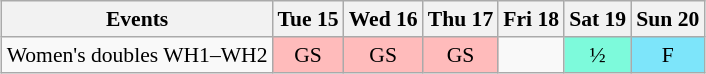<table class="wikitable" style="margin:0.5em auto; font-size:90%; text-align:center">
<tr>
<th>Events</th>
<th>Tue 15</th>
<th>Wed 16</th>
<th>Thu 17</th>
<th>Fri 18</th>
<th>Sat 19</th>
<th>Sun 20</th>
</tr>
<tr>
<td align="left">Women's doubles WH1–WH2</td>
<td bgcolor="#FFBBBB">GS</td>
<td bgcolor="#FFBBBB">GS</td>
<td bgcolor="#FFBBBB">GS</td>
<td></td>
<td bgcolor="#7DFADB">½</td>
<td bgcolor="#7DE5FA">F</td>
</tr>
</table>
